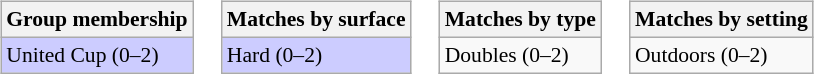<table>
<tr valign=top>
<td><br><table class=wikitable style=font-size:90%>
<tr>
<th>Group membership</th>
</tr>
<tr style="background:#ccf;">
<td>United Cup (0–2)</td>
</tr>
</table>
</td>
<td><br><table class=wikitable style=font-size:90%>
<tr>
<th>Matches by surface</th>
</tr>
<tr style="background:#ccf;">
<td>Hard (0–2)</td>
</tr>
</table>
</td>
<td><br><table class=wikitable style=font-size:90%>
<tr>
<th>Matches by type</th>
</tr>
<tr>
<td>Doubles (0–2)</td>
</tr>
</table>
</td>
<td><br><table class=wikitable style=font-size:90%>
<tr>
<th>Matches by setting</th>
</tr>
<tr>
<td>Outdoors (0–2)</td>
</tr>
</table>
</td>
</tr>
</table>
